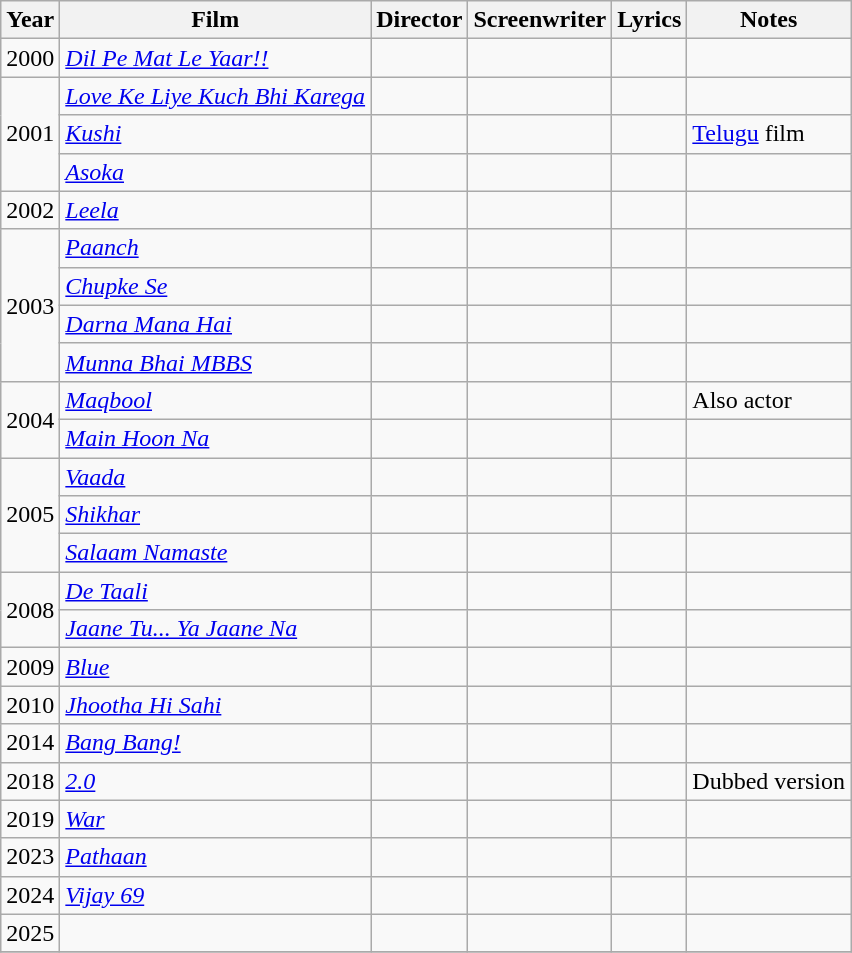<table class="wikitable">
<tr>
<th>Year</th>
<th>Film</th>
<th>Director</th>
<th>Screenwriter</th>
<th>Lyrics</th>
<th>Notes</th>
</tr>
<tr>
<td>2000</td>
<td><em><a href='#'>Dil Pe Mat Le Yaar!!</a></em></td>
<td></td>
<td></td>
<td></td>
<td></td>
</tr>
<tr>
<td rowspan="3">2001</td>
<td><em><a href='#'>Love Ke Liye Kuch Bhi Karega</a></em></td>
<td></td>
<td></td>
<td></td>
<td></td>
</tr>
<tr>
<td><a href='#'><em>Kushi</em></a></td>
<td></td>
<td></td>
<td></td>
<td><a href='#'>Telugu</a> film</td>
</tr>
<tr>
<td><a href='#'><em>Asoka</em></a></td>
<td></td>
<td></td>
<td></td>
<td></td>
</tr>
<tr>
<td>2002</td>
<td><a href='#'><em>Leela</em></a></td>
<td></td>
<td></td>
<td></td>
<td></td>
</tr>
<tr>
<td rowspan="4">2003</td>
<td><em><a href='#'>Paanch</a></em></td>
<td></td>
<td></td>
<td></td>
<td></td>
</tr>
<tr>
<td><em><a href='#'>Chupke Se</a></em></td>
<td></td>
<td></td>
<td></td>
<td></td>
</tr>
<tr>
<td><em><a href='#'>Darna Mana Hai</a></em></td>
<td></td>
<td></td>
<td></td>
<td></td>
</tr>
<tr>
<td><em><a href='#'>Munna Bhai MBBS</a></em></td>
<td></td>
<td></td>
<td></td>
<td></td>
</tr>
<tr>
<td rowspan="2">2004</td>
<td><em><a href='#'>Maqbool</a></em></td>
<td></td>
<td></td>
<td></td>
<td>Also actor</td>
</tr>
<tr>
<td><em><a href='#'>Main Hoon Na</a></em></td>
<td></td>
<td></td>
<td></td>
<td></td>
</tr>
<tr>
<td rowspan="3">2005</td>
<td><a href='#'><em>Vaada</em></a></td>
<td></td>
<td></td>
<td></td>
</tr>
<tr>
<td><a href='#'><em>Shikhar</em></a></td>
<td></td>
<td></td>
<td></td>
<td></td>
</tr>
<tr>
<td><em><a href='#'>Salaam Namaste</a></em></td>
<td></td>
<td></td>
<td></td>
<td></td>
</tr>
<tr>
<td rowspan="2">2008</td>
<td><em><a href='#'>De Taali</a></em></td>
<td></td>
<td></td>
<td></td>
<td></td>
</tr>
<tr>
<td><em><a href='#'>Jaane Tu... Ya Jaane Na</a></em></td>
<td></td>
<td></td>
<td></td>
<td></td>
</tr>
<tr>
<td>2009</td>
<td><a href='#'><em>Blue</em></a></td>
<td></td>
<td></td>
<td></td>
<td></td>
</tr>
<tr>
<td>2010</td>
<td><em><a href='#'>Jhootha Hi Sahi</a></em></td>
<td></td>
<td></td>
<td></td>
<td></td>
</tr>
<tr>
<td>2014</td>
<td><em><a href='#'>Bang Bang!</a></em></td>
<td></td>
<td></td>
<td></td>
<td></td>
</tr>
<tr>
<td>2018</td>
<td><em><a href='#'>2.0</a></em></td>
<td></td>
<td></td>
<td></td>
<td>Dubbed version</td>
</tr>
<tr>
<td>2019</td>
<td><a href='#'><em>War</em></a></td>
<td></td>
<td></td>
<td></td>
<td></td>
</tr>
<tr>
<td>2023</td>
<td><a href='#'><em>Pathaan</em></a></td>
<td></td>
<td></td>
<td></td>
<td></td>
</tr>
<tr>
<td>2024</td>
<td><em><a href='#'>Vijay 69</a></em></td>
<td></td>
<td></td>
<td></td>
<td></td>
</tr>
<tr>
<td>2025</td>
<td></td>
<td></td>
<td></td>
<td></td>
<td></td>
</tr>
<tr>
</tr>
</table>
